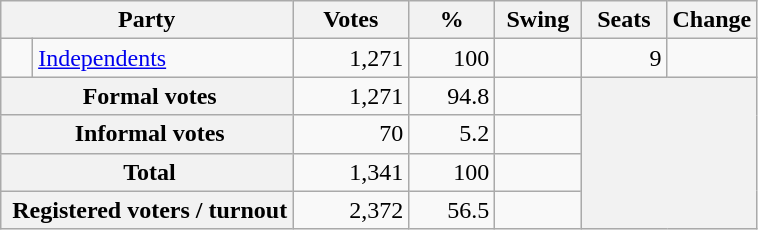<table class="wikitable" style="text-align:right; margin-bottom:0">
<tr>
<th style="width:10px" colspan=3>Party</th>
<th style="width:70px;">Votes</th>
<th style="width:50px;">%</th>
<th style="width:50px;">Swing</th>
<th style="width:50px;">Seats</th>
<th style="width:50px;">Change</th>
</tr>
<tr>
<td> </td>
<td style="text-align:left;" colspan="2"><a href='#'>Independents</a></td>
<td>1,271</td>
<td>100</td>
<td></td>
<td>9</td>
<td></td>
</tr>
<tr>
<th colspan="3" rowspan="1"> Formal votes</th>
<td>1,271</td>
<td>94.8</td>
<td></td>
<th rowspan=4 colspan=2></th>
</tr>
<tr>
<th colspan="3" rowspan="1"> Informal votes</th>
<td>70</td>
<td>5.2</td>
<td></td>
</tr>
<tr>
<th colspan="3" rowspan="1"> <strong>Total </strong></th>
<td>1,341</td>
<td>100</td>
<td></td>
</tr>
<tr>
<th colspan="3" rowspan="1"> Registered voters / turnout</th>
<td>2,372</td>
<td>56.5</td>
<td></td>
</tr>
</table>
